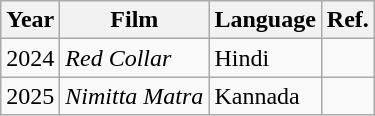<table class="wikitable">
<tr>
<th>Year</th>
<th>Film</th>
<th>Language</th>
<th>Ref.</th>
</tr>
<tr>
<td>2024</td>
<td><em>Red Collar</em></td>
<td>Hindi</td>
<td></td>
</tr>
<tr>
<td>2025</td>
<td><em>Nimitta Matra</em></td>
<td>Kannada</td>
<td> </td>
</tr>
</table>
